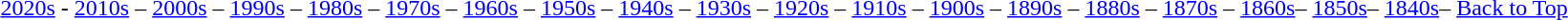<table class="toccolours" align="centre">
<tr>
<td><br><a href='#'>2020s</a>
-
<a href='#'>2010s</a> – <a href='#'>2000s</a> – <a href='#'>1990s</a> – <a href='#'>1980s</a> – <a href='#'>1970s</a> – <a href='#'>1960s</a> – <a href='#'>1950s</a> – <a href='#'>1940s</a> – <a href='#'>1930s</a> – <a href='#'>1920s</a> – <a href='#'>1910s</a> – <a href='#'>1900s</a> – <a href='#'>1890s</a> – <a href='#'>1880s</a> – <a href='#'>1870s</a> – <a href='#'>1860s</a>– <a href='#'>1850s</a>– <a href='#'>1840s</a>– <a href='#'>Back to Top</a></td>
</tr>
</table>
